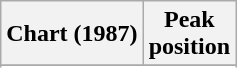<table class="wikitable sortable plainrowheaders" style="text-align:center">
<tr>
<th scope="col">Chart (1987)</th>
<th scope="col">Peak <br>position</th>
</tr>
<tr>
</tr>
<tr>
</tr>
</table>
